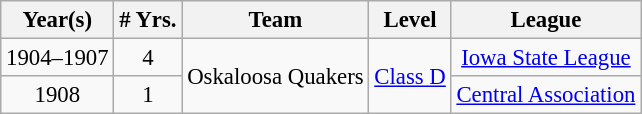<table class="wikitable" style="text-align:center; font-size: 95%;">
<tr>
<th>Year(s)</th>
<th># Yrs.</th>
<th>Team</th>
<th>Level</th>
<th>League</th>
</tr>
<tr>
<td>1904–1907</td>
<td>4</td>
<td rowspan=2>Oskaloosa Quakers</td>
<td rowspan=2><a href='#'>Class D</a></td>
<td><a href='#'>Iowa State League</a></td>
</tr>
<tr>
<td>1908</td>
<td>1</td>
<td><a href='#'>Central Association</a></td>
</tr>
</table>
